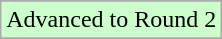<table class="wikitable">
<tr>
</tr>
<tr width=10px bgcolor=ccffcc>
<td>Advanced to Round 2</td>
</tr>
<tr>
</tr>
</table>
